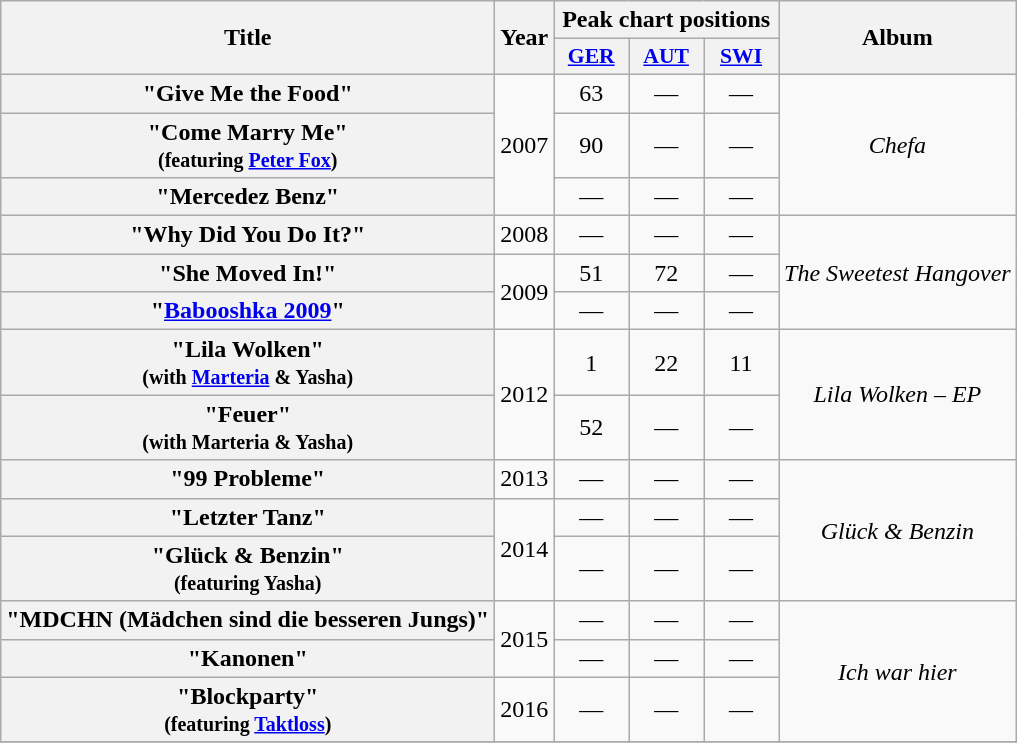<table class="wikitable plainrowheaders" style="text-align:center;">
<tr>
<th scope="col" rowspan="2">Title</th>
<th scope="col" rowspan="2">Year</th>
<th scope="col" colspan="3">Peak chart positions</th>
<th scope="col" rowspan="2">Album</th>
</tr>
<tr>
<th scope="col" style="width:3em;font-size:90%;"><a href='#'>GER</a><br></th>
<th scope="col" style="width:3em;font-size:90%;"><a href='#'>AUT</a><br></th>
<th scope="col" style="width:3em;font-size:90%;"><a href='#'>SWI</a><br></th>
</tr>
<tr>
<th scope="row">"Give Me the Food"</th>
<td rowspan="3">2007</td>
<td>63</td>
<td>—</td>
<td>—</td>
<td rowspan="3"><em>Chefa</em></td>
</tr>
<tr>
<th scope="row">"Come Marry Me"<br><small>(featuring <a href='#'>Peter Fox</a>)</small></th>
<td>90</td>
<td>—</td>
<td>—</td>
</tr>
<tr>
<th scope="row">"Mercedez Benz"</th>
<td>—</td>
<td>—</td>
<td>—</td>
</tr>
<tr>
<th scope="row">"Why Did You Do It?"</th>
<td rowspan="1">2008</td>
<td>—</td>
<td>—</td>
<td>—</td>
<td rowspan="3"><em>The Sweetest Hangover</em></td>
</tr>
<tr>
<th scope="row">"She Moved In!"</th>
<td rowspan="2">2009</td>
<td>51</td>
<td>72</td>
<td>—</td>
</tr>
<tr>
<th scope="row">"<a href='#'>Babooshka 2009</a>"</th>
<td>—</td>
<td>—</td>
<td>—</td>
</tr>
<tr>
<th scope="row">"Lila Wolken" <br><small>(with <a href='#'>Marteria</a> & Yasha)</small></th>
<td rowspan="2">2012</td>
<td>1</td>
<td>22</td>
<td>11</td>
<td rowspan="2"><em>Lila Wolken – EP</em></td>
</tr>
<tr>
<th scope="row">"Feuer" <br><small>(with Marteria & Yasha)</small></th>
<td>52</td>
<td>—</td>
<td>—</td>
</tr>
<tr>
<th scope="row">"99 Probleme"</th>
<td rowspan="1">2013</td>
<td>—</td>
<td>—</td>
<td>—</td>
<td rowspan="3"><em>Glück & Benzin</em></td>
</tr>
<tr>
<th scope="row">"Letzter Tanz"</th>
<td rowspan="2">2014</td>
<td>—</td>
<td>—</td>
<td>—</td>
</tr>
<tr>
<th scope="row">"Glück & Benzin"<br><small>(featuring Yasha)</small></th>
<td>—</td>
<td>—</td>
<td>—</td>
</tr>
<tr>
<th scope="row">"MDCHN (Mädchen sind die besseren Jungs)"</th>
<td rowspan="2">2015</td>
<td>—</td>
<td>—</td>
<td>—</td>
<td rowspan="3"><em>Ich war hier</em></td>
</tr>
<tr>
<th scope="row">"Kanonen"</th>
<td>—</td>
<td>—</td>
<td>—</td>
</tr>
<tr>
<th scope="row">"Blockparty"<br><small>(featuring <a href='#'>Taktloss</a>)</small></th>
<td rowspan="1">2016</td>
<td>—</td>
<td>—</td>
<td>—</td>
</tr>
<tr>
</tr>
</table>
